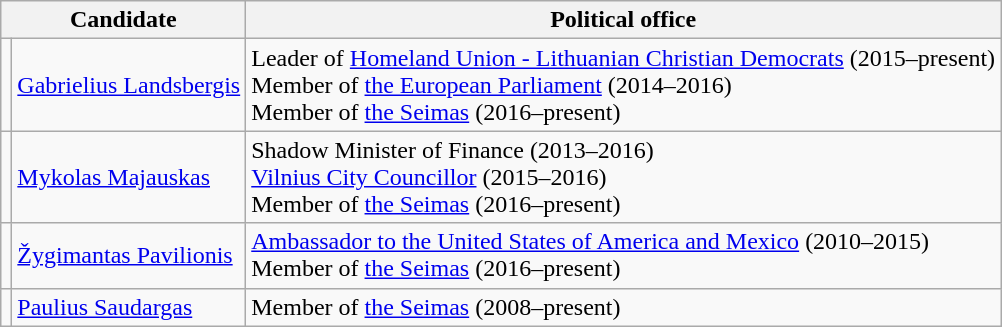<table class="wikitable sortable" style="text-align:left">
<tr>
<th colspan="2">Candidate</th>
<th>Political office</th>
</tr>
<tr>
<td></td>
<td><a href='#'>Gabrielius Landsbergis</a></td>
<td>Leader of <a href='#'>Homeland Union - Lithuanian Christian Democrats</a> (2015–present)<br>Member of <a href='#'>the European Parliament</a> (2014–2016)<br>Member of <a href='#'>the Seimas</a> (2016–present)</td>
</tr>
<tr>
<td></td>
<td><a href='#'>Mykolas Majauskas</a></td>
<td>Shadow Minister of Finance (2013–2016)<br><a href='#'>Vilnius City Councillor</a> (2015–2016)<br>Member of <a href='#'>the Seimas</a> (2016–present)</td>
</tr>
<tr>
<td></td>
<td><a href='#'>Žygimantas Pavilionis</a></td>
<td><a href='#'>Ambassador to the United States of America and Mexico</a> (2010–2015)<br>Member of <a href='#'>the Seimas</a> (2016–present)</td>
</tr>
<tr>
<td></td>
<td><a href='#'>Paulius Saudargas</a></td>
<td>Member of <a href='#'>the Seimas</a> (2008–present)</td>
</tr>
</table>
